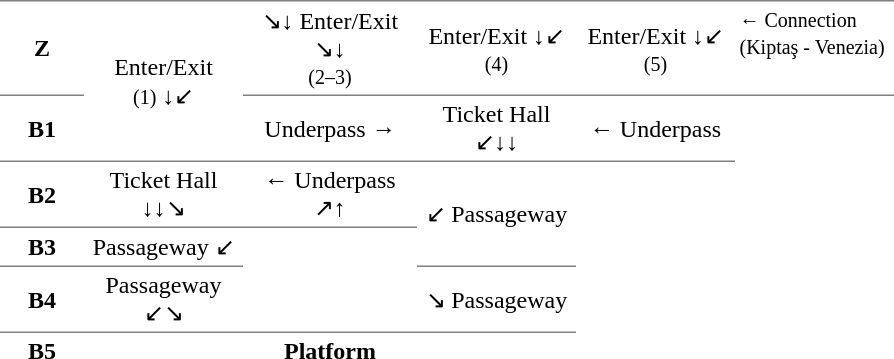<table table border=0 cellspacing=0 cellpadding=3>
<tr>
<td style="border-top:solid 1px gray;" width="50" align=center><strong>Z</strong></td>
<td rowspan="2" style="border-top:solid 1px gray;" width="100" align=center>Enter/Exit<br><small>(1)</small> ↓↙</td>
<td style="border-top:solid 1px gray;" width="110" align=center>↘↓ Enter/Exit ↘↓<br><small>(2–3)</small></td>
<td style="border-top:solid 1px gray;" width="100" align=center>Enter/Exit ↓↙<br><small>(4)</small></td>
<td style="border-top:solid 1px gray;" width="100" align=center>Enter/Exit ↓↙<br><small>(5)</small></td>
<td style="border-top:solid 1px gray;" width="100" valign=top><small>←  Connection<br>(Kiptaş - Venezia)</small></td>
</tr>
<tr>
<td style="border-top:solid 1px gray;" width="50" align=center><strong>B1</strong></td>
<td style="border-top:solid 1px gray;" width="100" align=center>Underpass →</td>
<td style="border-top:solid 1px gray;" width="100" align=center>Ticket Hall ↙↓↓</td>
<td style="border-top:solid 1px gray;" width="100" align=center>← Underpass</td>
<td style="border-top:solid 1px gray;" width="100" align=center></td>
</tr>
<tr>
<td style="border-top:solid 1px gray;" width="50" align=center><strong>B2</strong></td>
<td style="border-top:solid 1px gray;" width="80" align=center>Ticket Hall ↓↓↘</td>
<td style="border-top:solid 1px gray;" width="100" align=center>← Underpass ↗↑</td>
<td rowspan="2" style="border-top:solid 1px gray;" width="100" align=center>↙ Passageway</td>
<td rowspan="3" style="border-top:solid 1px gray;" width="100" align=center></td>
</tr>
<tr>
<td style="border-top:solid 1px gray;" width="50" align=center><strong>B3</strong></td>
<td style="border-top:solid 1px gray;" width="100" align=center>Passageway ↙</td>
<td rowspan="2" style="border-top:solid 1px gray;" width="100" align=center></td>
</tr>
<tr>
<td style="border-top:solid 1px gray;" width="50" align=center><strong>B4</strong></td>
<td style="border-top:solid 1px gray;" width="100" align=center>Passageway ↙↘</td>
<td style="border-top:solid 1px gray;" width="100" align=center>↘ Passageway</td>
</tr>
<tr>
<td style="border-top:solid 1px gray;" width="50" align=center><strong>B5</strong></td>
<td colspan="3" style="border-top:solid 1px gray;" width="100" align=center><strong>Platform</strong></td>
</tr>
</table>
